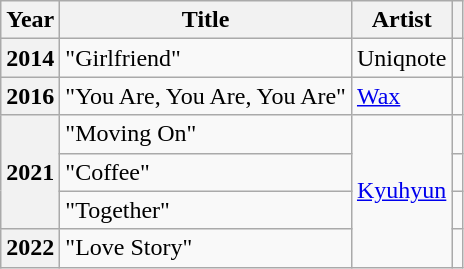<table class="wikitable plainrowheaders sortable">
<tr>
<th scope="col">Year</th>
<th scope="col">Title</th>
<th scope="col">Artist</th>
<th scope="col" class="unsortable"></th>
</tr>
<tr>
<th scope="row">2014</th>
<td>"Girlfriend"</td>
<td>Uniqnote </td>
<td style="text-align:center"></td>
</tr>
<tr>
<th scope="row">2016</th>
<td>"You Are, You Are, You Are"</td>
<td><a href='#'>Wax</a></td>
<td style="text-align:center"></td>
</tr>
<tr>
<th scope="row" rowspan="3">2021</th>
<td>"Moving On"</td>
<td rowspan="4"><a href='#'>Kyuhyun</a></td>
<td style="text-align:center"></td>
</tr>
<tr>
<td>"Coffee"</td>
<td style="text-align:center"></td>
</tr>
<tr>
<td>"Together"</td>
<td style="text-align:center"></td>
</tr>
<tr>
<th scope="row">2022</th>
<td>"Love Story"</td>
<td style="text-align:center"></td>
</tr>
</table>
